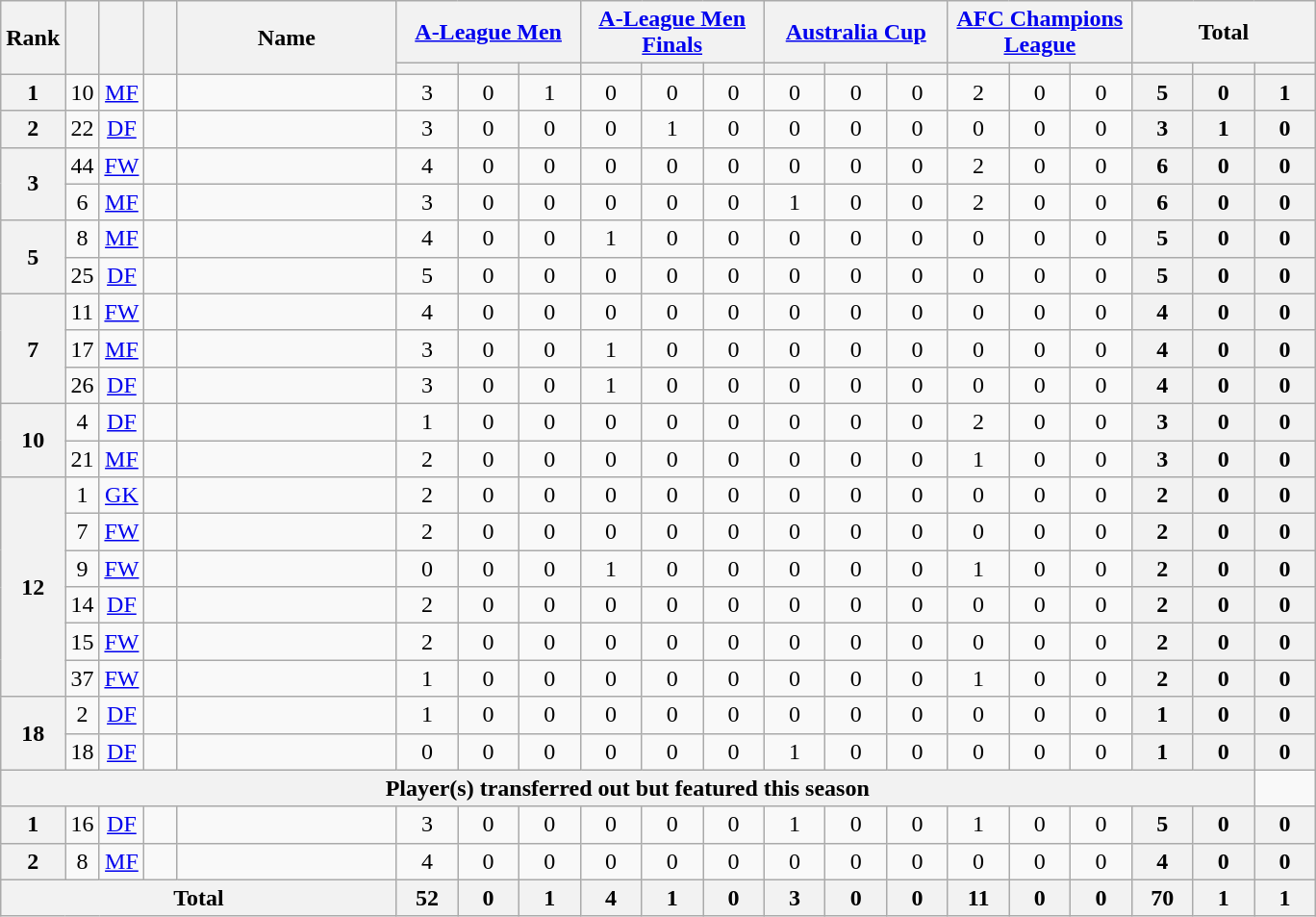<table class="wikitable sortable" style="text-align:center;">
<tr>
<th rowspan="2" width="15">Rank</th>
<th rowspan="2" width="15"></th>
<th rowspan="2" width="15"></th>
<th rowspan="2" width="15"></th>
<th rowspan="2" width="145">Name</th>
<th colspan="3" width="120"><a href='#'>A-League Men</a></th>
<th colspan="3" width="120"><a href='#'>A-League Men Finals</a></th>
<th colspan="3" width="120"><a href='#'>Australia Cup</a></th>
<th colspan="3" width="120"><a href='#'>AFC Champions League</a></th>
<th colspan="3" width="120">Total</th>
</tr>
<tr>
<th style="width:30px"></th>
<th style="width:30px"></th>
<th style="width:30px"></th>
<th style="width:30px"></th>
<th style="width:30px"></th>
<th style="width:30px"></th>
<th style="width:30px"></th>
<th style="width:30px"></th>
<th style="width:30px"></th>
<th style="width:30px"></th>
<th style="width:30px"></th>
<th style="width:30px"></th>
<th style="width:30px"></th>
<th style="width:30px"></th>
<th style="width:30px"></th>
</tr>
<tr>
<th>1</th>
<td>10</td>
<td><a href='#'>MF</a></td>
<td></td>
<td align="left"><br></td>
<td>3</td>
<td>0</td>
<td>1<br></td>
<td>0</td>
<td>0</td>
<td>0<br></td>
<td>0</td>
<td>0</td>
<td>0<br></td>
<td>2</td>
<td>0</td>
<td>0<br></td>
<th>5</th>
<th>0</th>
<th>1</th>
</tr>
<tr>
<th>2</th>
<td>22</td>
<td><a href='#'>DF</a></td>
<td></td>
<td align="left"><br></td>
<td>3</td>
<td>0</td>
<td>0<br></td>
<td>0</td>
<td>1</td>
<td>0<br></td>
<td>0</td>
<td>0</td>
<td>0<br></td>
<td>0</td>
<td>0</td>
<td>0<br></td>
<th>3</th>
<th>1</th>
<th>0</th>
</tr>
<tr>
<th rowspan="2">3</th>
<td>44</td>
<td><a href='#'>FW</a></td>
<td></td>
<td align="left"><br></td>
<td>4</td>
<td>0</td>
<td>0<br></td>
<td>0</td>
<td>0</td>
<td>0<br></td>
<td>0</td>
<td>0</td>
<td>0<br></td>
<td>2</td>
<td>0</td>
<td>0<br></td>
<th>6</th>
<th>0</th>
<th>0</th>
</tr>
<tr>
<td>6</td>
<td><a href='#'>MF</a></td>
<td></td>
<td align="left"><br></td>
<td>3</td>
<td>0</td>
<td>0<br></td>
<td>0</td>
<td>0</td>
<td>0<br></td>
<td>1</td>
<td>0</td>
<td>0<br></td>
<td>2</td>
<td>0</td>
<td>0<br></td>
<th>6</th>
<th>0</th>
<th>0</th>
</tr>
<tr>
<th rowspan="2">5</th>
<td>8</td>
<td><a href='#'>MF</a></td>
<td></td>
<td align="left"><br></td>
<td>4</td>
<td>0</td>
<td>0<br></td>
<td>1</td>
<td>0</td>
<td>0<br></td>
<td>0</td>
<td>0</td>
<td>0<br></td>
<td>0</td>
<td>0</td>
<td>0<br></td>
<th>5</th>
<th>0</th>
<th>0</th>
</tr>
<tr>
<td>25</td>
<td><a href='#'>DF</a></td>
<td></td>
<td align="left"><br></td>
<td>5</td>
<td>0</td>
<td>0<br></td>
<td>0</td>
<td>0</td>
<td>0<br></td>
<td>0</td>
<td>0</td>
<td>0<br></td>
<td>0</td>
<td>0</td>
<td>0<br></td>
<th>5</th>
<th>0</th>
<th>0</th>
</tr>
<tr>
<th rowspan="3">7</th>
<td>11</td>
<td><a href='#'>FW</a></td>
<td></td>
<td align="left"><br></td>
<td>4</td>
<td>0</td>
<td>0<br></td>
<td>0</td>
<td>0</td>
<td>0<br></td>
<td>0</td>
<td>0</td>
<td>0<br></td>
<td>0</td>
<td>0</td>
<td>0<br></td>
<th>4</th>
<th>0</th>
<th>0</th>
</tr>
<tr>
<td>17</td>
<td><a href='#'>MF</a></td>
<td></td>
<td align="left"><br></td>
<td>3</td>
<td>0</td>
<td>0<br></td>
<td>1</td>
<td>0</td>
<td>0<br></td>
<td>0</td>
<td>0</td>
<td>0<br></td>
<td>0</td>
<td>0</td>
<td>0<br></td>
<th>4</th>
<th>0</th>
<th>0</th>
</tr>
<tr>
<td>26</td>
<td><a href='#'>DF</a></td>
<td></td>
<td align="left"><br></td>
<td>3</td>
<td>0</td>
<td>0<br></td>
<td>1</td>
<td>0</td>
<td>0<br></td>
<td>0</td>
<td>0</td>
<td>0<br></td>
<td>0</td>
<td>0</td>
<td>0<br></td>
<th>4</th>
<th>0</th>
<th>0</th>
</tr>
<tr>
<th rowspan="2">10</th>
<td>4</td>
<td><a href='#'>DF</a></td>
<td></td>
<td align="left"><br></td>
<td>1</td>
<td>0</td>
<td>0<br></td>
<td>0</td>
<td>0</td>
<td>0<br></td>
<td>0</td>
<td>0</td>
<td>0<br></td>
<td>2</td>
<td>0</td>
<td>0<br></td>
<th>3</th>
<th>0</th>
<th>0</th>
</tr>
<tr>
<td>21</td>
<td><a href='#'>MF</a></td>
<td></td>
<td align="left"><br></td>
<td>2</td>
<td>0</td>
<td>0<br></td>
<td>0</td>
<td>0</td>
<td>0<br></td>
<td>0</td>
<td>0</td>
<td>0<br></td>
<td>1</td>
<td>0</td>
<td>0<br></td>
<th>3</th>
<th>0</th>
<th>0</th>
</tr>
<tr>
<th rowspan="6">12</th>
<td>1</td>
<td><a href='#'>GK</a></td>
<td></td>
<td align="left"><br></td>
<td>2</td>
<td>0</td>
<td>0<br></td>
<td>0</td>
<td>0</td>
<td>0<br></td>
<td>0</td>
<td>0</td>
<td>0<br></td>
<td>0</td>
<td>0</td>
<td>0<br></td>
<th>2</th>
<th>0</th>
<th>0</th>
</tr>
<tr>
<td>7</td>
<td><a href='#'>FW</a></td>
<td></td>
<td align="left"><br></td>
<td>2</td>
<td>0</td>
<td>0<br></td>
<td>0</td>
<td>0</td>
<td>0<br></td>
<td>0</td>
<td>0</td>
<td>0<br></td>
<td>0</td>
<td>0</td>
<td>0<br></td>
<th>2</th>
<th>0</th>
<th>0</th>
</tr>
<tr>
<td>9</td>
<td><a href='#'>FW</a></td>
<td></td>
<td align="left"><br></td>
<td>0</td>
<td>0</td>
<td>0<br></td>
<td>1</td>
<td>0</td>
<td>0<br></td>
<td>0</td>
<td>0</td>
<td>0<br></td>
<td>1</td>
<td>0</td>
<td>0<br></td>
<th>2</th>
<th>0</th>
<th>0</th>
</tr>
<tr>
<td>14</td>
<td><a href='#'>DF</a></td>
<td></td>
<td align="left"><br></td>
<td>2</td>
<td>0</td>
<td>0<br></td>
<td>0</td>
<td>0</td>
<td>0<br></td>
<td>0</td>
<td>0</td>
<td>0<br></td>
<td>0</td>
<td>0</td>
<td>0<br></td>
<th>2</th>
<th>0</th>
<th>0</th>
</tr>
<tr>
<td>15</td>
<td><a href='#'>FW</a></td>
<td></td>
<td align="left"><br></td>
<td>2</td>
<td>0</td>
<td>0<br></td>
<td>0</td>
<td>0</td>
<td>0<br></td>
<td>0</td>
<td>0</td>
<td>0<br></td>
<td>0</td>
<td>0</td>
<td>0<br></td>
<th>2</th>
<th>0</th>
<th>0</th>
</tr>
<tr>
<td>37</td>
<td><a href='#'>FW</a></td>
<td></td>
<td align="left"><br></td>
<td>1</td>
<td>0</td>
<td>0<br></td>
<td>0</td>
<td>0</td>
<td>0<br></td>
<td>0</td>
<td>0</td>
<td>0<br></td>
<td>1</td>
<td>0</td>
<td>0<br></td>
<th>2</th>
<th>0</th>
<th>0</th>
</tr>
<tr>
<th rowspan="2">18</th>
<td>2</td>
<td><a href='#'>DF</a></td>
<td></td>
<td align="left"><br></td>
<td>1</td>
<td>0</td>
<td>0<br></td>
<td>0</td>
<td>0</td>
<td>0<br></td>
<td>0</td>
<td>0</td>
<td>0<br></td>
<td>0</td>
<td>0</td>
<td>0<br></td>
<th>1</th>
<th>0</th>
<th>0</th>
</tr>
<tr>
<td>18</td>
<td><a href='#'>DF</a></td>
<td></td>
<td align="left"><br></td>
<td>0</td>
<td>0</td>
<td>0<br></td>
<td>0</td>
<td>0</td>
<td>0<br></td>
<td>1</td>
<td>0</td>
<td>0<br></td>
<td>0</td>
<td>0</td>
<td>0<br></td>
<th>1</th>
<th>0</th>
<th>0</th>
</tr>
<tr>
<th colspan="19">Player(s) transferred out but featured this season</th>
</tr>
<tr>
<th>1</th>
<td>16</td>
<td><a href='#'>DF</a></td>
<td></td>
<td align="left"><br></td>
<td>3</td>
<td>0</td>
<td>0<br></td>
<td>0</td>
<td>0</td>
<td>0<br></td>
<td>1</td>
<td>0</td>
<td>0<br></td>
<td>1</td>
<td>0</td>
<td>0<br></td>
<th>5</th>
<th>0</th>
<th>0</th>
</tr>
<tr>
<th>2</th>
<td>8</td>
<td><a href='#'>MF</a></td>
<td></td>
<td align="left"><br></td>
<td>4</td>
<td>0</td>
<td>0<br></td>
<td>0</td>
<td>0</td>
<td>0<br></td>
<td>0</td>
<td>0</td>
<td>0<br></td>
<td>0</td>
<td>0</td>
<td>0<br></td>
<th>4</th>
<th>0</th>
<th>0</th>
</tr>
<tr>
<th colspan="5">Total<br></th>
<th>52</th>
<th>0</th>
<th>1<br></th>
<th>4</th>
<th>1</th>
<th>0<br></th>
<th>3</th>
<th>0</th>
<th>0<br></th>
<th>11</th>
<th>0</th>
<th>0<br></th>
<th>70</th>
<th>1</th>
<th>1</th>
</tr>
</table>
